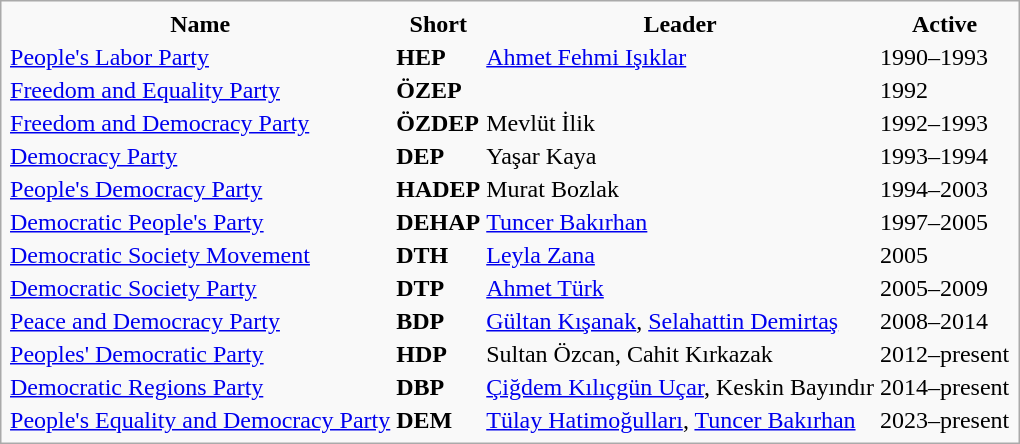<table class="infobox">
<tr>
<th>Name</th>
<th>Short</th>
<th>Leader</th>
<th>Active</th>
</tr>
<tr>
<td><a href='#'>People's Labor Party</a></td>
<td><strong>HEP</strong></td>
<td><a href='#'>Ahmet Fehmi Işıklar</a></td>
<td>1990–1993</td>
</tr>
<tr>
<td><a href='#'>Freedom and Equality Party</a></td>
<td><strong>ÖZEP</strong></td>
<td></td>
<td>1992</td>
</tr>
<tr>
<td><a href='#'>Freedom and Democracy Party</a></td>
<td><strong>ÖZDEP</strong></td>
<td>Mevlüt İlik</td>
<td>1992–1993</td>
</tr>
<tr>
<td><a href='#'>Democracy Party</a></td>
<td><strong>DEP</strong></td>
<td>Yaşar Kaya</td>
<td>1993–1994</td>
</tr>
<tr>
<td><a href='#'>People's Democracy Party</a></td>
<td><strong>HADEP</strong></td>
<td>Murat Bozlak</td>
<td>1994–2003</td>
</tr>
<tr>
<td><a href='#'>Democratic People's Party</a></td>
<td><strong>DEHAP</strong></td>
<td><a href='#'>Tuncer Bakırhan</a></td>
<td>1997–2005</td>
</tr>
<tr>
<td><a href='#'>Democratic Society Movement</a></td>
<td><strong>DTH</strong></td>
<td><a href='#'>Leyla Zana</a></td>
<td>2005</td>
</tr>
<tr>
<td><a href='#'>Democratic Society Party</a></td>
<td><strong>DTP</strong></td>
<td><a href='#'>Ahmet Türk</a></td>
<td>2005–2009</td>
</tr>
<tr>
<td><a href='#'>Peace and Democracy Party</a></td>
<td><strong>BDP</strong></td>
<td><a href='#'>Gültan Kışanak</a>, <a href='#'>Selahattin Demirtaş</a></td>
<td>2008–2014</td>
</tr>
<tr>
<td><a href='#'>Peoples' Democratic Party</a></td>
<td><strong>HDP</strong></td>
<td>Sultan Özcan, Cahit Kırkazak</td>
<td>2012–present</td>
</tr>
<tr>
<td><a href='#'>Democratic Regions Party</a></td>
<td><strong>DBP</strong></td>
<td><a href='#'>Çiğdem Kılıçgün Uçar</a>, Keskin Bayındır</td>
<td>2014–present</td>
</tr>
<tr>
<td><a href='#'>People's Equality and Democracy Party</a></td>
<td><strong>DEM</strong></td>
<td><a href='#'>Tülay Hatimoğulları</a>, <a href='#'>Tuncer Bakırhan</a></td>
<td>2023–present</td>
</tr>
</table>
